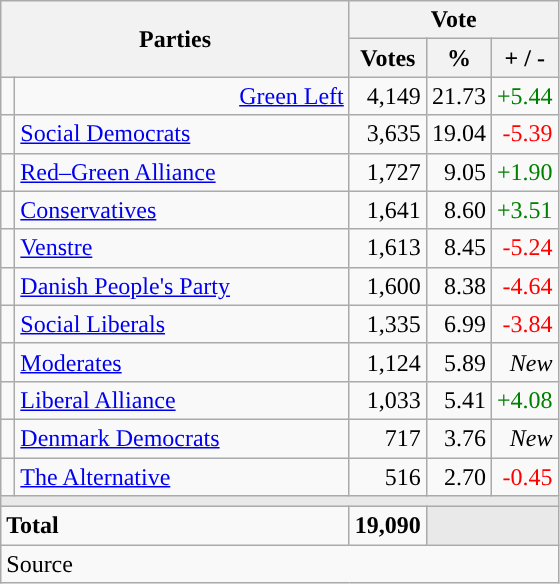<table class="wikitable" style="text-align:right;">
<tr>
<th style="text-align:centre;" rowspan="2" colspan="2" width="225">Parties</th>
<th colspan="3">Vote</th>
</tr>
<tr>
<th width="15">Votes</th>
<th width="15">%</th>
<th width="15">+ / -</th>
</tr>
<tr>
<td width=2 bgcolor=></td>
<td><a href='#'>Green Left</a></td>
<td>4,149</td>
<td>21.73</td>
<td style=color:green;>+5.44</td>
</tr>
<tr>
<td width=2 bgcolor=></td>
<td align=left><a href='#'>Social Democrats</a></td>
<td>3,635</td>
<td>19.04</td>
<td style=color:red;>-5.39</td>
</tr>
<tr>
<td width=2 bgcolor=></td>
<td align=left><a href='#'>Red–Green Alliance</a></td>
<td>1,727</td>
<td>9.05</td>
<td style=color:green;>+1.90</td>
</tr>
<tr>
<td width=2 bgcolor=></td>
<td align=left><a href='#'>Conservatives</a></td>
<td>1,641</td>
<td>8.60</td>
<td style=color:green;>+3.51</td>
</tr>
<tr>
<td width=2 bgcolor=></td>
<td align=left><a href='#'>Venstre</a></td>
<td>1,613</td>
<td>8.45</td>
<td style=color:red;>-5.24</td>
</tr>
<tr>
<td width=2 bgcolor=></td>
<td align=left><a href='#'>Danish People's Party</a></td>
<td>1,600</td>
<td>8.38</td>
<td style=color:red;>-4.64</td>
</tr>
<tr>
<td width=2 bgcolor=></td>
<td align=left><a href='#'>Social Liberals</a></td>
<td>1,335</td>
<td>6.99</td>
<td style=color:red;>-3.84</td>
</tr>
<tr>
<td width=2 bgcolor=></td>
<td align=left><a href='#'>Moderates</a></td>
<td>1,124</td>
<td>5.89</td>
<td><em>New</em></td>
</tr>
<tr>
<td width=2 bgcolor=></td>
<td align=left><a href='#'>Liberal Alliance</a></td>
<td>1,033</td>
<td>5.41</td>
<td style=color:green;>+4.08</td>
</tr>
<tr>
<td width=2 bgcolor=></td>
<td align=left><a href='#'>Denmark Democrats</a></td>
<td>717</td>
<td>3.76</td>
<td><em>New</em></td>
</tr>
<tr>
<td width=2 bgcolor=></td>
<td align=left><a href='#'>The Alternative</a></td>
<td>516</td>
<td>2.70</td>
<td style=color:red;>-0.45</td>
</tr>
<tr>
<td colspan="7" bgcolor="#E9E9E9"></td>
</tr>
<tr>
<td align="left" colspan="2"><strong>Total</strong></td>
<td><strong>19,090</strong></td>
<td bgcolor=#E9E9E9 colspan=2></td>
</tr>
<tr>
<td align="left" colspan="6">Source</td>
</tr>
</table>
